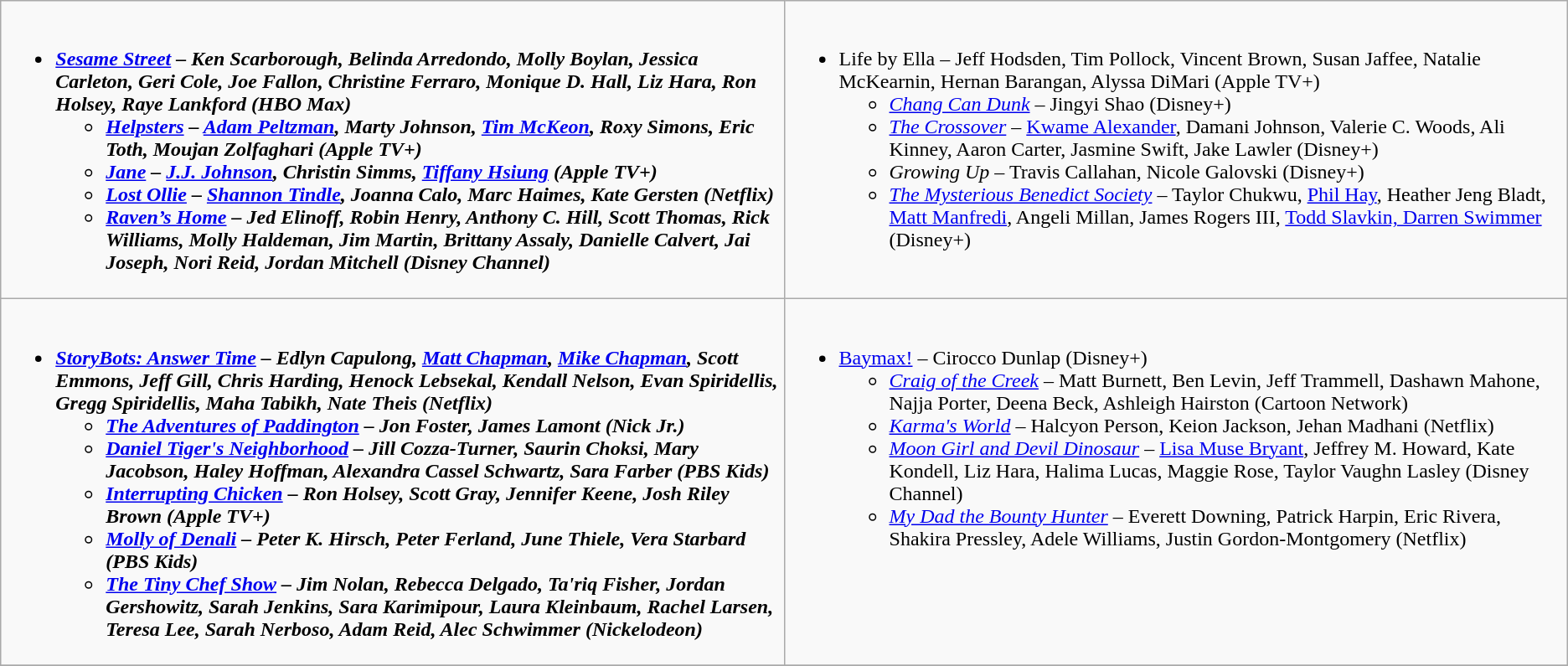<table class=wikitable>
<tr>
<td style="vertical-align:top;" width="50%"><br><ul><li><strong><em><a href='#'>Sesame Street</a><em> – Ken Scarborough, Belinda Arredondo, Molly Boylan, Jessica Carleton, Geri Cole, Joe Fallon, Christine Ferraro, Monique D. Hall, Liz Hara, Ron Holsey, Raye Lankford (HBO Max)<strong><ul><li></em><a href='#'>Helpsters</a><em> – <a href='#'>Adam Peltzman</a>, Marty Johnson, <a href='#'>Tim McKeon</a>, Roxy Simons, Eric Toth, Moujan Zolfaghari (Apple TV+)</li><li></em><a href='#'>Jane</a><em> – <a href='#'>J.J. Johnson</a>, Christin Simms, <a href='#'>Tiffany Hsiung</a> (Apple TV+)</li><li></em><a href='#'>Lost Ollie</a><em> – <a href='#'>Shannon Tindle</a>, Joanna Calo, Marc Haimes, Kate Gersten (Netflix)</li><li></em><a href='#'>Raven’s Home</a><em> – Jed Elinoff, Robin Henry, Anthony C. Hill, Scott Thomas, Rick Williams, Molly Haldeman, Jim Martin, Brittany Assaly, Danielle Calvert, Jai Joseph, Nori Reid, Jordan Mitchell (Disney Channel)</li></ul></li></ul></td>
<td style="vertical-align:top;" width="50%"><br><ul><li></em></strong>Life by Ella</em> – Jeff Hodsden, Tim Pollock, Vincent Brown, Susan Jaffee, Natalie McKearnin, Hernan Barangan, Alyssa DiMari (Apple TV+)</strong><ul><li><em><a href='#'>Chang Can Dunk</a></em> – Jingyi Shao (Disney+)</li><li><em><a href='#'>The Crossover</a></em> – <a href='#'>Kwame Alexander</a>, Damani Johnson, Valerie C. Woods, Ali Kinney, Aaron Carter, Jasmine Swift, Jake Lawler (Disney+)</li><li><em>Growing Up</em> – Travis Callahan, Nicole Galovski (Disney+)</li><li><em><a href='#'>The Mysterious Benedict Society</a></em> – Taylor Chukwu, <a href='#'>Phil Hay</a>, Heather Jeng Bladt, <a href='#'>Matt Manfredi</a>, Angeli Millan, James Rogers III, <a href='#'>Todd Slavkin, Darren Swimmer</a> (Disney+)</li></ul></li></ul></td>
</tr>
<tr>
<td style="vertical-align:top;" width="50%"><br><ul><li><strong><em><a href='#'>StoryBots: Answer Time</a><em> – Edlyn Capulong, <a href='#'>Matt Chapman</a>, <a href='#'>Mike Chapman</a>, Scott Emmons, Jeff Gill, Chris Harding, Henock Lebsekal, Kendall Nelson, Evan Spiridellis, Gregg Spiridellis, Maha Tabikh, Nate Theis (Netflix)<strong><ul><li></em><a href='#'>The Adventures of Paddington</a><em> – Jon Foster, James Lamont (Nick Jr.)</li><li></em><a href='#'>Daniel Tiger's Neighborhood</a><em> – Jill Cozza-Turner, Saurin Choksi, Mary Jacobson, Haley Hoffman, Alexandra Cassel Schwartz, Sara Farber (PBS Kids)</li><li></em><a href='#'>Interrupting Chicken</a><em> – Ron Holsey, Scott Gray, Jennifer Keene, Josh Riley Brown (Apple TV+)</li><li></em><a href='#'>Molly of Denali</a><em> – Peter K. Hirsch, Peter Ferland, June Thiele, Vera Starbard (PBS Kids)</li><li></em><a href='#'>The Tiny Chef Show</a><em> – Jim Nolan, Rebecca Delgado, Ta'riq Fisher, Jordan Gershowitz, Sarah Jenkins, Sara Karimipour, Laura Kleinbaum, Rachel Larsen, Teresa Lee, Sarah Nerboso, Adam Reid, Alec Schwimmer (Nickelodeon)</li></ul></li></ul></td>
<td style="vertical-align:top;" width="50%"><br><ul><li></em></strong><a href='#'>Baymax!</a></em> – Cirocco Dunlap (Disney+)</strong><ul><li><em><a href='#'>Craig of the Creek</a></em> – Matt Burnett, Ben Levin, Jeff Trammell, Dashawn Mahone, Najja Porter, Deena Beck, Ashleigh Hairston (Cartoon Network)</li><li><em><a href='#'>Karma's World</a></em> – Halcyon Person, Keion Jackson, Jehan Madhani (Netflix)</li><li><em><a href='#'>Moon Girl and Devil Dinosaur</a></em> – <a href='#'>Lisa Muse Bryant</a>, Jeffrey M. Howard, Kate Kondell, Liz Hara, Halima Lucas, Maggie Rose, Taylor Vaughn Lasley (Disney Channel)</li><li><em><a href='#'>My Dad the Bounty Hunter</a></em> – Everett Downing, Patrick Harpin, Eric Rivera, Shakira Pressley, Adele Williams, Justin Gordon-Montgomery (Netflix)</li></ul></li></ul></td>
</tr>
<tr>
</tr>
</table>
